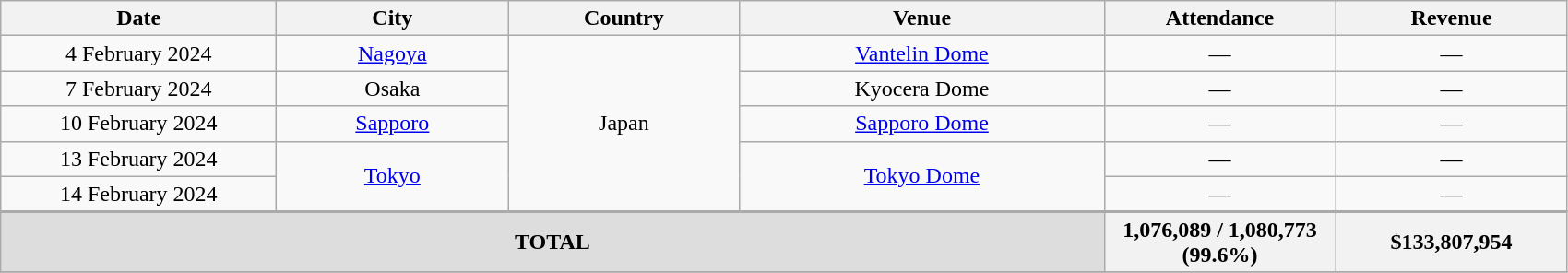<table class="wikitable plainrowheaders" style="text-align:center;">
<tr>
<th scope="col" style="width:12em;">Date</th>
<th scope="col" style="width:10em;">City</th>
<th scope="col" style="width:10em;">Country</th>
<th scope="col" style="width:16em;">Venue</th>
<th scope="col" style="width:10em;">Attendance</th>
<th scope="col" style="width:10em;">Revenue</th>
</tr>
<tr>
<td>4 February 2024</td>
<td rowspan="1"><a href='#'>Nagoya</a></td>
<td rowspan="5">Japan</td>
<td rowspan="1"><a href='#'>Vantelin Dome</a></td>
<td rowspan="1">—</td>
<td rowspan="1">—</td>
</tr>
<tr>
<td>7 February 2024</td>
<td>Osaka</td>
<td>Kyocera Dome</td>
<td>—</td>
<td>—</td>
</tr>
<tr>
<td>10 February 2024</td>
<td><a href='#'>Sapporo</a></td>
<td><a href='#'>Sapporo Dome</a></td>
<td>—</td>
<td>—</td>
</tr>
<tr>
<td>13 February 2024</td>
<td rowspan="2"><a href='#'>Tokyo</a></td>
<td rowspan="2"><a href='#'>Tokyo Dome</a></td>
<td>—</td>
<td>—</td>
</tr>
<tr>
<td>14 February 2024</td>
<td>—</td>
<td>—</td>
</tr>
<tr>
</tr>
<tr style="border-top:2px solid #aaaaaa">
<th colspan="4" style="background:#ddd;">TOTAL</th>
<th>1,076,089 / 1,080,773<br>(99.6%)</th>
<th>$133,807,954</th>
</tr>
<tr>
</tr>
</table>
